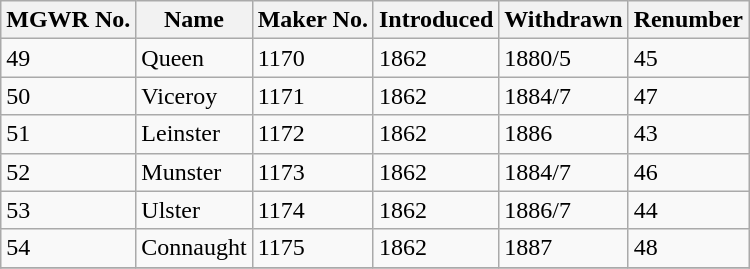<table class="wikitable">
<tr>
<th>MGWR No.</th>
<th>Name</th>
<th>Maker No.</th>
<th>Introduced</th>
<th>Withdrawn</th>
<th>Renumber</th>
</tr>
<tr>
<td>49</td>
<td>Queen</td>
<td>1170</td>
<td>1862</td>
<td>1880/5</td>
<td>45</td>
</tr>
<tr>
<td>50</td>
<td>Viceroy</td>
<td>1171</td>
<td>1862</td>
<td>1884/7</td>
<td>47</td>
</tr>
<tr>
<td>51</td>
<td>Leinster</td>
<td>1172</td>
<td>1862</td>
<td>1886</td>
<td>43</td>
</tr>
<tr>
<td>52</td>
<td>Munster</td>
<td>1173</td>
<td>1862</td>
<td>1884/7</td>
<td>46</td>
</tr>
<tr>
<td>53</td>
<td>Ulster</td>
<td>1174</td>
<td>1862</td>
<td>1886/7</td>
<td>44</td>
</tr>
<tr>
<td>54</td>
<td>Connaught</td>
<td>1175</td>
<td>1862</td>
<td>1887</td>
<td>48</td>
</tr>
<tr>
</tr>
</table>
